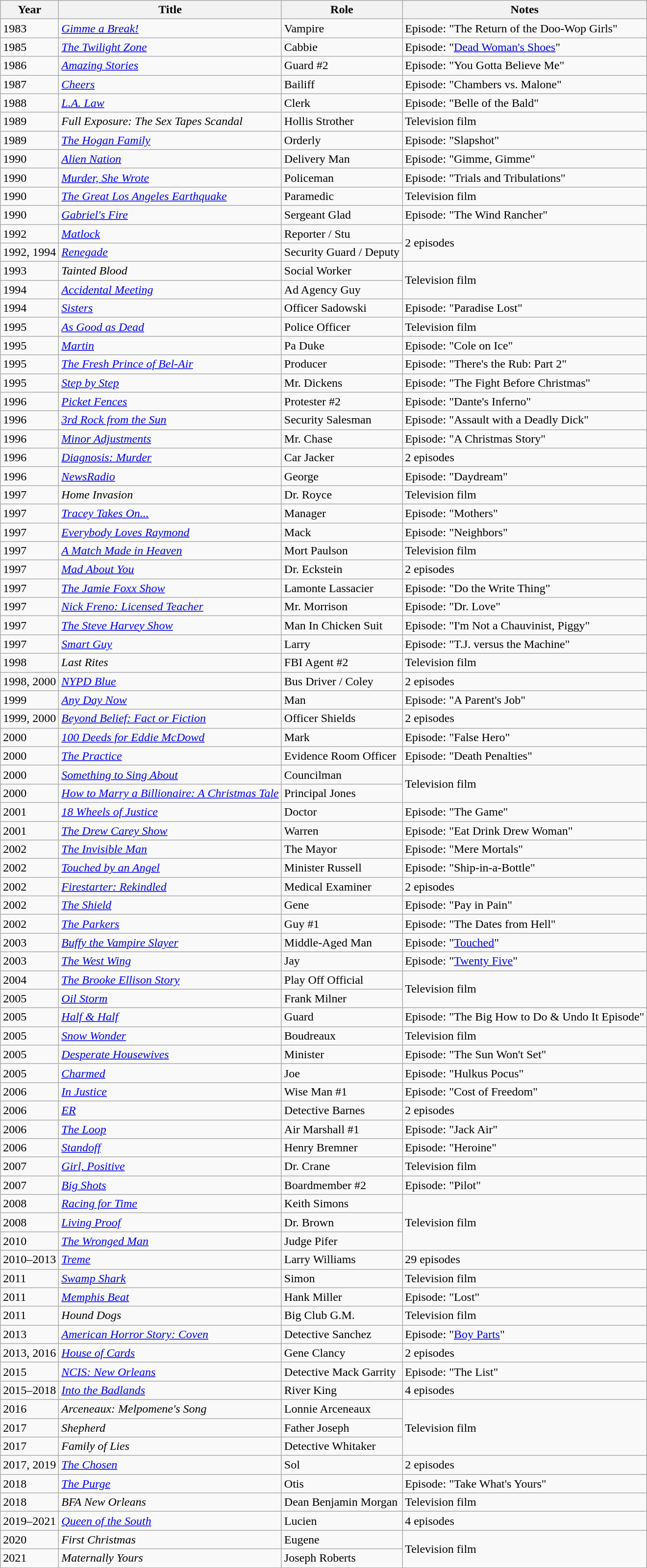<table class="wikitable sortable">
<tr>
<th>Year</th>
<th>Title</th>
<th>Role</th>
<th>Notes</th>
</tr>
<tr>
<td>1983</td>
<td><em><a href='#'>Gimme a Break!</a></em></td>
<td>Vampire</td>
<td>Episode: "The Return of the Doo-Wop Girls"</td>
</tr>
<tr>
<td>1985</td>
<td><a href='#'><em>The Twilight Zone</em></a></td>
<td>Cabbie</td>
<td>Episode: "<a href='#'>Dead Woman's Shoes</a>"</td>
</tr>
<tr>
<td>1986</td>
<td><a href='#'><em>Amazing Stories</em></a></td>
<td>Guard #2</td>
<td>Episode: "You Gotta Believe Me"</td>
</tr>
<tr>
<td>1987</td>
<td><em><a href='#'>Cheers</a></em></td>
<td>Bailiff</td>
<td>Episode: "Chambers vs. Malone"</td>
</tr>
<tr>
<td>1988</td>
<td><em><a href='#'>L.A. Law</a></em></td>
<td>Clerk</td>
<td>Episode: "Belle of the Bald"</td>
</tr>
<tr>
<td>1989</td>
<td><em>Full Exposure: The Sex Tapes Scandal</em></td>
<td>Hollis Strother</td>
<td>Television film</td>
</tr>
<tr>
<td>1989</td>
<td><em><a href='#'>The Hogan Family</a></em></td>
<td>Orderly</td>
<td>Episode: "Slapshot"</td>
</tr>
<tr>
<td>1990</td>
<td><a href='#'><em>Alien Nation</em></a></td>
<td>Delivery Man</td>
<td>Episode: "Gimme, Gimme"</td>
</tr>
<tr>
<td>1990</td>
<td><em><a href='#'>Murder, She Wrote</a></em></td>
<td>Policeman</td>
<td>Episode: "Trials and Tribulations"</td>
</tr>
<tr>
<td>1990</td>
<td><em><a href='#'>The Great Los Angeles Earthquake</a></em></td>
<td>Paramedic</td>
<td>Television film</td>
</tr>
<tr>
<td>1990</td>
<td><em><a href='#'>Gabriel's Fire</a></em></td>
<td>Sergeant Glad</td>
<td>Episode: "The Wind Rancher"</td>
</tr>
<tr>
<td>1992</td>
<td><a href='#'><em>Matlock</em></a></td>
<td>Reporter / Stu</td>
<td rowspan="2">2 episodes</td>
</tr>
<tr>
<td>1992, 1994</td>
<td><a href='#'><em>Renegade</em></a></td>
<td>Security Guard / Deputy</td>
</tr>
<tr>
<td>1993</td>
<td><em>Tainted Blood</em></td>
<td>Social Worker</td>
<td rowspan="2">Television film</td>
</tr>
<tr>
<td>1994</td>
<td><em><a href='#'>Accidental Meeting</a></em></td>
<td>Ad Agency Guy</td>
</tr>
<tr>
<td>1994</td>
<td><a href='#'><em>Sisters</em></a></td>
<td>Officer Sadowski</td>
<td>Episode: "Paradise Lost"</td>
</tr>
<tr>
<td>1995</td>
<td><a href='#'><em>As Good as Dead</em></a></td>
<td>Police Officer</td>
<td>Television film</td>
</tr>
<tr>
<td>1995</td>
<td><a href='#'><em>Martin</em></a></td>
<td>Pa Duke</td>
<td>Episode: "Cole on Ice"</td>
</tr>
<tr>
<td>1995</td>
<td><em><a href='#'>The Fresh Prince of Bel-Air</a></em></td>
<td>Producer</td>
<td>Episode: "There's the Rub: Part 2"</td>
</tr>
<tr>
<td>1995</td>
<td><a href='#'><em>Step by Step</em></a></td>
<td>Mr. Dickens</td>
<td>Episode: "The Fight Before Christmas"</td>
</tr>
<tr>
<td>1996</td>
<td><em><a href='#'>Picket Fences</a></em></td>
<td>Protester #2</td>
<td>Episode: "Dante's Inferno"</td>
</tr>
<tr>
<td>1996</td>
<td><em><a href='#'>3rd Rock from the Sun</a></em></td>
<td>Security Salesman</td>
<td>Episode: "Assault with a Deadly Dick"</td>
</tr>
<tr>
<td>1996</td>
<td><em><a href='#'>Minor Adjustments</a></em></td>
<td>Mr. Chase</td>
<td>Episode: "A Christmas Story"</td>
</tr>
<tr>
<td>1996</td>
<td><em><a href='#'>Diagnosis: Murder</a></em></td>
<td>Car Jacker</td>
<td>2 episodes</td>
</tr>
<tr>
<td>1996</td>
<td><em><a href='#'>NewsRadio</a></em></td>
<td>George</td>
<td>Episode: "Daydream"</td>
</tr>
<tr>
<td>1997</td>
<td><em>Home Invasion</em></td>
<td>Dr. Royce</td>
<td>Television film</td>
</tr>
<tr>
<td>1997</td>
<td><em><a href='#'>Tracey Takes On...</a></em></td>
<td>Manager</td>
<td>Episode: "Mothers"</td>
</tr>
<tr>
<td>1997</td>
<td><em><a href='#'>Everybody Loves Raymond</a></em></td>
<td>Mack</td>
<td>Episode: "Neighbors"</td>
</tr>
<tr>
<td>1997</td>
<td><em><a href='#'>A Match Made in Heaven</a></em></td>
<td>Mort Paulson</td>
<td>Television film</td>
</tr>
<tr>
<td>1997</td>
<td><em><a href='#'>Mad About You</a></em></td>
<td>Dr. Eckstein</td>
<td>2 episodes</td>
</tr>
<tr>
<td>1997</td>
<td><em><a href='#'>The Jamie Foxx Show</a></em></td>
<td>Lamonte Lassacier</td>
<td>Episode: "Do the Write Thing"</td>
</tr>
<tr>
<td>1997</td>
<td><em><a href='#'>Nick Freno: Licensed Teacher</a></em></td>
<td>Mr. Morrison</td>
<td>Episode: "Dr. Love"</td>
</tr>
<tr>
<td>1997</td>
<td><em><a href='#'>The Steve Harvey Show</a></em></td>
<td>Man In Chicken Suit</td>
<td>Episode: "I'm Not a Chauvinist, Piggy"</td>
</tr>
<tr>
<td>1997</td>
<td><em><a href='#'>Smart Guy</a></em></td>
<td>Larry</td>
<td>Episode: "T.J. versus the Machine"</td>
</tr>
<tr>
<td>1998</td>
<td><em>Last Rites</em></td>
<td>FBI Agent #2</td>
<td>Television film</td>
</tr>
<tr>
<td>1998, 2000</td>
<td><em><a href='#'>NYPD Blue</a></em></td>
<td>Bus Driver / Coley</td>
<td>2 episodes</td>
</tr>
<tr>
<td>1999</td>
<td><a href='#'><em>Any Day Now</em></a></td>
<td>Man</td>
<td>Episode: "A Parent's Job"</td>
</tr>
<tr>
<td>1999, 2000</td>
<td><em><a href='#'>Beyond Belief: Fact or Fiction</a></em></td>
<td>Officer Shields</td>
<td>2 episodes</td>
</tr>
<tr>
<td>2000</td>
<td><em><a href='#'>100 Deeds for Eddie McDowd</a></em></td>
<td>Mark</td>
<td>Episode: "False Hero"</td>
</tr>
<tr>
<td>2000</td>
<td><em><a href='#'>The Practice</a></em></td>
<td>Evidence Room Officer</td>
<td>Episode: "Death Penalties"</td>
</tr>
<tr>
<td>2000</td>
<td><a href='#'><em>Something to Sing About</em></a></td>
<td>Councilman</td>
<td rowspan="2">Television film</td>
</tr>
<tr>
<td>2000</td>
<td><em><a href='#'>How to Marry a Billionaire: A Christmas Tale</a></em></td>
<td>Principal Jones</td>
</tr>
<tr>
<td>2001</td>
<td><em><a href='#'>18 Wheels of Justice</a></em></td>
<td>Doctor</td>
<td>Episode: "The Game"</td>
</tr>
<tr>
<td>2001</td>
<td><em><a href='#'>The Drew Carey Show</a></em></td>
<td>Warren</td>
<td>Episode: "Eat Drink Drew Woman"</td>
</tr>
<tr>
<td>2002</td>
<td><a href='#'><em>The Invisible Man</em></a></td>
<td>The Mayor</td>
<td>Episode: "Mere Mortals"</td>
</tr>
<tr>
<td>2002</td>
<td><em><a href='#'>Touched by an Angel</a></em></td>
<td>Minister Russell</td>
<td>Episode: "Ship-in-a-Bottle"</td>
</tr>
<tr>
<td>2002</td>
<td><em><a href='#'>Firestarter: Rekindled</a></em></td>
<td>Medical Examiner</td>
<td>2 episodes</td>
</tr>
<tr>
<td>2002</td>
<td><em><a href='#'>The Shield</a></em></td>
<td>Gene</td>
<td>Episode: "Pay in Pain"</td>
</tr>
<tr>
<td>2002</td>
<td><em><a href='#'>The Parkers</a></em></td>
<td>Guy #1</td>
<td>Episode: "The Dates from Hell"</td>
</tr>
<tr>
<td>2003</td>
<td><em><a href='#'>Buffy the Vampire Slayer</a></em></td>
<td>Middle-Aged Man</td>
<td>Episode: "<a href='#'>Touched</a>"</td>
</tr>
<tr>
<td>2003</td>
<td><em><a href='#'>The West Wing</a></em></td>
<td>Jay</td>
<td>Episode: "<a href='#'>Twenty Five</a>"</td>
</tr>
<tr>
<td>2004</td>
<td><em><a href='#'>The Brooke Ellison Story</a></em></td>
<td>Play Off Official</td>
<td rowspan="2">Television film</td>
</tr>
<tr>
<td>2005</td>
<td><em><a href='#'>Oil Storm</a></em></td>
<td>Frank Milner</td>
</tr>
<tr>
<td>2005</td>
<td><em><a href='#'>Half & Half</a></em></td>
<td>Guard</td>
<td>Episode: "The Big How to Do & Undo It Episode"</td>
</tr>
<tr>
<td>2005</td>
<td><em><a href='#'>Snow Wonder</a></em></td>
<td>Boudreaux</td>
<td>Television film</td>
</tr>
<tr>
<td>2005</td>
<td><em><a href='#'>Desperate Housewives</a></em></td>
<td>Minister</td>
<td>Episode: "The Sun Won't Set"</td>
</tr>
<tr>
<td>2005</td>
<td><em><a href='#'>Charmed</a></em></td>
<td>Joe</td>
<td>Episode: "Hulkus Pocus"</td>
</tr>
<tr>
<td>2006</td>
<td><em><a href='#'>In Justice</a></em></td>
<td>Wise Man #1</td>
<td>Episode: "Cost of Freedom"</td>
</tr>
<tr>
<td>2006</td>
<td><a href='#'><em>ER</em></a></td>
<td>Detective Barnes</td>
<td>2 episodes</td>
</tr>
<tr>
<td>2006</td>
<td><a href='#'><em>The Loop</em></a></td>
<td>Air Marshall #1</td>
<td>Episode: "Jack Air"</td>
</tr>
<tr>
<td>2006</td>
<td><a href='#'><em>Standoff</em></a></td>
<td>Henry Bremner</td>
<td>Episode: "Heroine"</td>
</tr>
<tr>
<td>2007</td>
<td><em><a href='#'>Girl, Positive</a></em></td>
<td>Dr. Crane</td>
<td>Television film</td>
</tr>
<tr>
<td>2007</td>
<td><a href='#'><em>Big Shots</em></a></td>
<td>Boardmember #2</td>
<td>Episode: "Pilot"</td>
</tr>
<tr>
<td>2008</td>
<td><em><a href='#'>Racing for Time</a></em></td>
<td>Keith Simons</td>
<td rowspan="3">Television film</td>
</tr>
<tr>
<td>2008</td>
<td><a href='#'><em>Living Proof</em></a></td>
<td>Dr. Brown</td>
</tr>
<tr>
<td>2010</td>
<td><em><a href='#'>The Wronged Man</a></em></td>
<td>Judge Pifer</td>
</tr>
<tr>
<td>2010–2013</td>
<td><a href='#'><em>Treme</em></a></td>
<td>Larry Williams</td>
<td>29 episodes</td>
</tr>
<tr>
<td>2011</td>
<td><em><a href='#'>Swamp Shark</a></em></td>
<td>Simon</td>
<td>Television film</td>
</tr>
<tr>
<td>2011</td>
<td><em><a href='#'>Memphis Beat</a></em></td>
<td>Hank Miller</td>
<td>Episode: "Lost"</td>
</tr>
<tr>
<td>2011</td>
<td><em>Hound Dogs</em></td>
<td>Big Club G.M.</td>
<td>Television film</td>
</tr>
<tr>
<td>2013</td>
<td><em><a href='#'>American Horror Story: Coven</a></em></td>
<td>Detective Sanchez</td>
<td>Episode: "<a href='#'>Boy Parts</a>"</td>
</tr>
<tr>
<td>2013, 2016</td>
<td><a href='#'><em>House of Cards</em></a></td>
<td>Gene Clancy</td>
<td>2 episodes</td>
</tr>
<tr>
<td>2015</td>
<td><em><a href='#'>NCIS: New Orleans</a></em></td>
<td>Detective Mack Garrity</td>
<td>Episode: "The List"</td>
</tr>
<tr>
<td>2015–2018</td>
<td><a href='#'><em>Into the Badlands</em></a></td>
<td>River King</td>
<td>4 episodes</td>
</tr>
<tr>
<td>2016</td>
<td><em>Arceneaux: Melpomene's Song</em></td>
<td>Lonnie Arceneaux</td>
<td rowspan="3">Television film</td>
</tr>
<tr>
<td>2017</td>
<td><em>Shepherd</em></td>
<td>Father Joseph</td>
</tr>
<tr>
<td>2017</td>
<td><em>Family of Lies</em></td>
<td>Detective Whitaker</td>
</tr>
<tr>
<td>2017, 2019</td>
<td><a href='#'><em>The Chosen</em></a></td>
<td>Sol</td>
<td>2 episodes</td>
</tr>
<tr>
<td>2018</td>
<td><a href='#'><em>The Purge</em></a></td>
<td>Otis</td>
<td>Episode: "Take What's Yours"</td>
</tr>
<tr>
<td>2018</td>
<td><em>BFA New Orleans</em></td>
<td>Dean Benjamin Morgan</td>
<td>Television film</td>
</tr>
<tr>
<td>2019–2021</td>
<td><a href='#'><em>Queen of the South</em></a></td>
<td>Lucien</td>
<td>4 episodes</td>
</tr>
<tr>
<td>2020</td>
<td><em>First Christmas</em></td>
<td>Eugene</td>
<td rowspan="2">Television film</td>
</tr>
<tr>
<td>2021</td>
<td><em>Maternally Yours</em></td>
<td>Joseph Roberts</td>
</tr>
</table>
